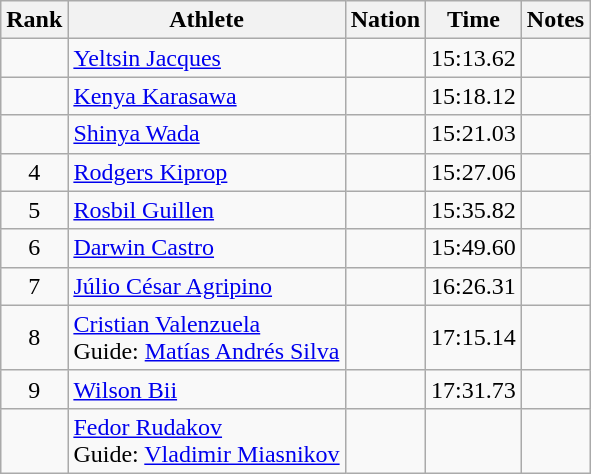<table class="wikitable sortable" style="text-align:center">
<tr>
<th>Rank</th>
<th>Athlete</th>
<th>Nation</th>
<th>Time</th>
<th>Notes</th>
</tr>
<tr>
<td></td>
<td align=left><a href='#'>Yeltsin Jacques</a></td>
<td align=left></td>
<td>15:13.62</td>
<td></td>
</tr>
<tr>
<td></td>
<td align=left><a href='#'>Kenya Karasawa</a></td>
<td align=left></td>
<td>15:18.12</td>
<td></td>
</tr>
<tr>
<td></td>
<td align=left><a href='#'>Shinya Wada</a></td>
<td align=left></td>
<td>15:21.03</td>
<td></td>
</tr>
<tr>
<td>4</td>
<td align=left><a href='#'>Rodgers Kiprop</a></td>
<td align=left></td>
<td>15:27.06</td>
<td></td>
</tr>
<tr>
<td>5</td>
<td align=left><a href='#'>Rosbil Guillen</a></td>
<td align=left></td>
<td>15:35.82</td>
<td></td>
</tr>
<tr>
<td>6</td>
<td align=left><a href='#'>Darwin Castro</a></td>
<td align=left></td>
<td>15:49.60</td>
<td></td>
</tr>
<tr>
<td>7</td>
<td align=left><a href='#'>Júlio César Agripino</a></td>
<td align=left></td>
<td>16:26.31</td>
<td></td>
</tr>
<tr>
<td>8</td>
<td align=left><a href='#'>Cristian Valenzuela</a><br>Guide: <a href='#'>Matías Andrés Silva</a></td>
<td align=left></td>
<td>17:15.14</td>
<td></td>
</tr>
<tr>
<td>9</td>
<td align=left><a href='#'>Wilson Bii</a></td>
<td align=left></td>
<td>17:31.73</td>
<td></td>
</tr>
<tr>
<td></td>
<td align=left><a href='#'>Fedor Rudakov</a><br>Guide: <a href='#'>Vladimir Miasnikov</a></td>
<td align=left></td>
<td></td>
<td></td>
</tr>
</table>
